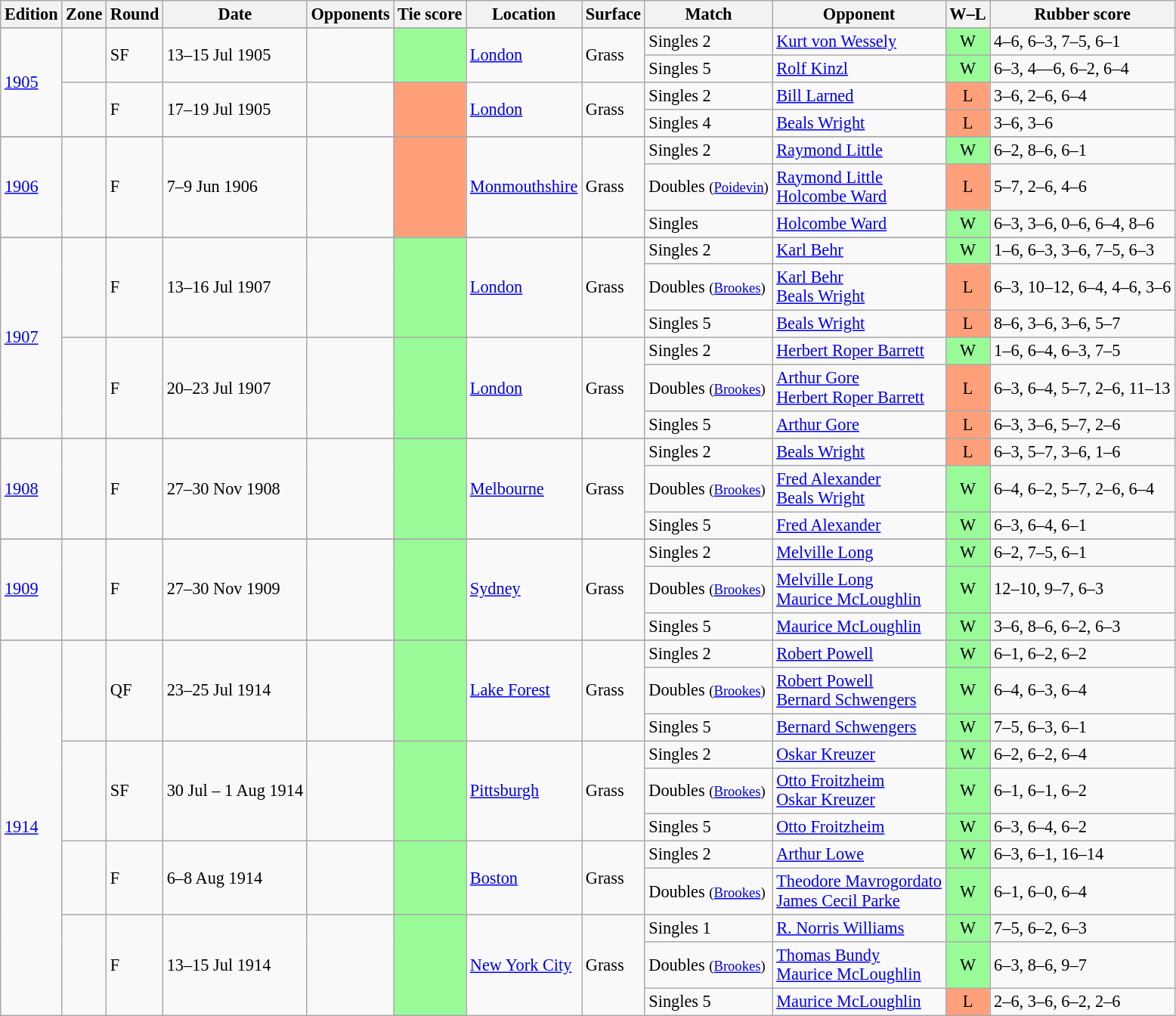<table class="wikitable" style=font-size:93%>
<tr>
<th>Edition</th>
<th>Zone</th>
<th>Round</th>
<th>Date</th>
<th>Opponents</th>
<th>Tie score</th>
<th>Location</th>
<th>Surface</th>
<th>Match</th>
<th>Opponent</th>
<th>W–L</th>
<th>Rubber score</th>
</tr>
<tr>
</tr>
<tr style="background:Gainsboro;">
</tr>
<tr>
<td rowspan=4><a href='#'>1905</a></td>
<td rowspan=2></td>
<td rowspan=2>SF</td>
<td rowspan=2>13–15 Jul 1905</td>
<td rowspan=2></td>
<td rowspan=2 style="text-align:center; background:#98fb98;"></td>
<td rowspan=2><a href='#'>London</a></td>
<td rowspan=2>Grass</td>
<td>Singles 2</td>
<td><a href='#'>Kurt von Wessely</a></td>
<td style="text-align:center; background:#98fb98;">W</td>
<td>4–6, 6–3, 7–5, 6–1</td>
</tr>
<tr>
<td>Singles 5</td>
<td><a href='#'>Rolf Kinzl</a></td>
<td style="text-align:center; background:#98fb98;">W</td>
<td>6–3, 4—6, 6–2, 6–4</td>
</tr>
<tr>
<td rowspan=2></td>
<td rowspan=2>F</td>
<td rowspan=2>17–19 Jul 1905</td>
<td rowspan=2></td>
<td rowspan=2 style="text-align:center; background:#ffa07a;"></td>
<td rowspan=2><a href='#'>London</a></td>
<td rowspan=2>Grass</td>
<td>Singles 2</td>
<td><a href='#'>Bill Larned</a></td>
<td style="text-align:center; background:#ffa07a;">L</td>
<td>3–6, 2–6, 6–4</td>
</tr>
<tr>
<td>Singles 4</td>
<td><a href='#'>Beals Wright</a></td>
<td style="text-align:center; background:#ffa07a;">L</td>
<td>3–6, 3–6</td>
</tr>
<tr style="background:Gainsboro;">
</tr>
<tr>
<td rowspan=3><a href='#'>1906</a></td>
<td rowspan=3></td>
<td rowspan=3>F</td>
<td rowspan=3>7–9 Jun 1906</td>
<td rowspan=3></td>
<td rowspan=3 style="text-align:center; background:#ffa07a;"></td>
<td rowspan=3><a href='#'>Monmouthshire</a></td>
<td rowspan=3>Grass</td>
<td>Singles 2</td>
<td><a href='#'>Raymond Little</a></td>
<td style="text-align:center; background:#98fb98;">W</td>
<td>6–2, 8–6, 6–1</td>
</tr>
<tr>
<td>Doubles <small>(<a href='#'>Poidevin</a>)</small></td>
<td><a href='#'>Raymond Little</a> <br> <a href='#'>Holcombe Ward</a></td>
<td style="text-align:center; background:#ffa07a;">L</td>
<td>5–7, 2–6, 4–6</td>
</tr>
<tr>
<td>Singles</td>
<td><a href='#'>Holcombe Ward</a></td>
<td style="text-align:center; background:#98fb98;">W</td>
<td>6–3, 3–6, 0–6, 6–4, 8–6</td>
</tr>
<tr style="background:Gainsboro;">
</tr>
<tr>
<td rowspan=6><a href='#'>1907</a></td>
<td rowspan=3></td>
<td rowspan=3>F</td>
<td rowspan=3>13–16 Jul 1907</td>
<td rowspan=3></td>
<td rowspan=3 style="text-align:center; background:#98fb98;"></td>
<td rowspan=3><a href='#'>London</a></td>
<td rowspan=3>Grass</td>
<td>Singles 2</td>
<td><a href='#'>Karl Behr</a></td>
<td style="text-align:center; background:#98fb98;">W</td>
<td>1–6, 6–3, 3–6, 7–5, 6–3</td>
</tr>
<tr>
<td>Doubles <small>(<a href='#'>Brookes</a>)</small></td>
<td><a href='#'>Karl Behr</a> <br> <a href='#'>Beals Wright</a></td>
<td style="text-align:center; background:#ffa07a;">L</td>
<td>6–3, 10–12, 6–4, 4–6, 3–6</td>
</tr>
<tr>
<td>Singles 5</td>
<td><a href='#'>Beals Wright</a></td>
<td style="text-align:center; background:#ffa07a;">L</td>
<td>8–6, 3–6, 3–6, 5–7</td>
</tr>
<tr>
<td rowspan=3></td>
<td rowspan=3>F</td>
<td rowspan=3>20–23 Jul 1907</td>
<td rowspan=3></td>
<td rowspan=3 style="text-align:center; background:#98fb98;"></td>
<td rowspan=3><a href='#'>London</a></td>
<td rowspan=3>Grass</td>
<td>Singles 2</td>
<td><a href='#'>Herbert Roper Barrett</a></td>
<td style="text-align:center; background:#98fb98;">W</td>
<td>1–6, 6–4, 6–3, 7–5</td>
</tr>
<tr>
<td>Doubles <small>(<a href='#'>Brookes</a>)</small></td>
<td><a href='#'>Arthur Gore</a> <br> <a href='#'>Herbert Roper Barrett</a></td>
<td style="text-align:center; background:#ffa07a;">L</td>
<td>6–3, 6–4, 5–7, 2–6, 11–13</td>
</tr>
<tr>
<td>Singles 5</td>
<td><a href='#'>Arthur Gore</a></td>
<td style="text-align:center; background:#ffa07a;">L</td>
<td>6–3, 3–6, 5–7, 2–6</td>
</tr>
<tr style="background:Gainsboro;">
</tr>
<tr>
<td rowspan=3><a href='#'>1908</a></td>
<td rowspan=3></td>
<td rowspan=3>F</td>
<td rowspan=3>27–30 Nov 1908</td>
<td rowspan=3></td>
<td rowspan=3 style="text-align:center; background:#98fb98;"></td>
<td rowspan=3><a href='#'>Melbourne</a></td>
<td rowspan=3>Grass</td>
<td>Singles 2</td>
<td><a href='#'>Beals Wright</a></td>
<td style="text-align:center; background:#ffa07a;">L</td>
<td>6–3, 5–7, 3–6, 1–6</td>
</tr>
<tr>
<td>Doubles <small>(<a href='#'>Brookes</a>)</small></td>
<td><a href='#'>Fred Alexander</a> <br> <a href='#'>Beals Wright</a></td>
<td style="text-align:center; background:#98fb98;">W</td>
<td>6–4, 6–2, 5–7, 2–6, 6–4</td>
</tr>
<tr>
<td>Singles 5</td>
<td><a href='#'>Fred Alexander</a></td>
<td style="text-align:center; background:#98fb98;">W</td>
<td>6–3, 6–4, 6–1</td>
</tr>
<tr style="background:Gainsboro;">
</tr>
<tr>
<td rowspan=3><a href='#'>1909</a></td>
<td rowspan=3></td>
<td rowspan=3>F</td>
<td rowspan=3>27–30 Nov 1909</td>
<td rowspan=3></td>
<td rowspan=3 style="text-align:center; background:#98fb98;"></td>
<td rowspan=3><a href='#'>Sydney</a></td>
<td rowspan=3>Grass</td>
<td>Singles 2</td>
<td><a href='#'>Melville Long</a></td>
<td style="text-align:center; background:#98fb98;">W</td>
<td>6–2, 7–5, 6–1</td>
</tr>
<tr>
<td>Doubles <small>(<a href='#'>Brookes</a>)</small></td>
<td><a href='#'>Melville Long</a> <br> <a href='#'>Maurice McLoughlin</a></td>
<td style="text-align:center; background:#98fb98;">W</td>
<td>12–10, 9–7, 6–3</td>
</tr>
<tr>
<td>Singles 5</td>
<td><a href='#'>Maurice McLoughlin</a></td>
<td style="text-align:center; background:#98fb98;">W</td>
<td>3–6, 8–6, 6–2, 6–3</td>
</tr>
<tr style="background:Gainsboro;">
</tr>
<tr>
<td rowspan=11><a href='#'>1914</a></td>
<td rowspan=3></td>
<td rowspan=3>QF</td>
<td rowspan=3>23–25 Jul 1914</td>
<td rowspan=3></td>
<td rowspan=3 style="text-align:center; background:#98fb98;"></td>
<td rowspan=3><a href='#'>Lake Forest</a></td>
<td rowspan=3>Grass</td>
<td>Singles 2</td>
<td><a href='#'>Robert Powell</a></td>
<td style="text-align:center; background:#98fb98;">W</td>
<td>6–1, 6–2, 6–2</td>
</tr>
<tr>
<td>Doubles <small>(<a href='#'>Brookes</a>)</small></td>
<td><a href='#'>Robert Powell</a> <br> <a href='#'>Bernard Schwengers</a></td>
<td style="text-align:center; background:#98fb98;">W</td>
<td>6–4, 6–3, 6–4</td>
</tr>
<tr>
<td>Singles 5</td>
<td><a href='#'>Bernard Schwengers</a></td>
<td style="text-align:center; background:#98fb98;">W</td>
<td>7–5, 6–3, 6–1</td>
</tr>
<tr>
<td rowspan=3></td>
<td rowspan=3>SF</td>
<td rowspan=3>30 Jul – 1 Aug 1914</td>
<td rowspan=3></td>
<td rowspan=3 style="text-align:center; background:#98fb98;"></td>
<td rowspan=3><a href='#'>Pittsburgh</a></td>
<td rowspan=3>Grass</td>
<td>Singles 2</td>
<td><a href='#'>Oskar Kreuzer</a></td>
<td style="text-align:center; background:#98fb98;">W</td>
<td>6–2, 6–2, 6–4</td>
</tr>
<tr>
<td>Doubles <small>(<a href='#'>Brookes</a>)</small></td>
<td><a href='#'>Otto Froitzheim</a> <br> <a href='#'>Oskar Kreuzer</a></td>
<td style="text-align:center; background:#98fb98;">W</td>
<td>6–1, 6–1, 6–2</td>
</tr>
<tr>
<td>Singles 5</td>
<td><a href='#'>Otto Froitzheim</a></td>
<td style="text-align:center; background:#98fb98;">W</td>
<td>6–3, 6–4, 6–2</td>
</tr>
<tr>
<td rowspan=2></td>
<td rowspan=2>F</td>
<td rowspan=2>6–8 Aug 1914</td>
<td rowspan=2></td>
<td rowspan=2 style="text-align:center; background:#98fb98;"></td>
<td rowspan=2><a href='#'>Boston</a></td>
<td rowspan=2>Grass</td>
<td>Singles 2</td>
<td><a href='#'>Arthur Lowe</a></td>
<td style="text-align:center; background:#98fb98;">W</td>
<td>6–3, 6–1, 16–14</td>
</tr>
<tr>
<td>Doubles <small>(<a href='#'>Brookes</a>)</small></td>
<td><a href='#'>Theodore Mavrogordato</a> <br> <a href='#'>James Cecil Parke</a></td>
<td style="text-align:center; background:#98fb98;">W</td>
<td>6–1, 6–0, 6–4</td>
</tr>
<tr>
<td rowspan=3></td>
<td rowspan=3>F</td>
<td rowspan=3>13–15 Jul 1914</td>
<td rowspan=3></td>
<td rowspan=3 style="text-align:center; background:#98fb98;"></td>
<td rowspan=3><a href='#'>New York City</a></td>
<td rowspan=3>Grass</td>
<td>Singles 1</td>
<td><a href='#'>R. Norris Williams</a></td>
<td style="text-align:center; background:#98fb98;">W</td>
<td>7–5, 6–2, 6–3</td>
</tr>
<tr>
<td>Doubles <small>(<a href='#'>Brookes</a>)</small></td>
<td><a href='#'>Thomas Bundy</a> <br> <a href='#'>Maurice McLoughlin</a></td>
<td style="text-align:center; background:#98fb98;">W</td>
<td>6–3, 8–6, 9–7</td>
</tr>
<tr>
<td>Singles 5</td>
<td><a href='#'>Maurice McLoughlin</a></td>
<td style="text-align:center; background:#ffa07a;">L</td>
<td>2–6, 3–6, 6–2, 2–6</td>
</tr>
</table>
